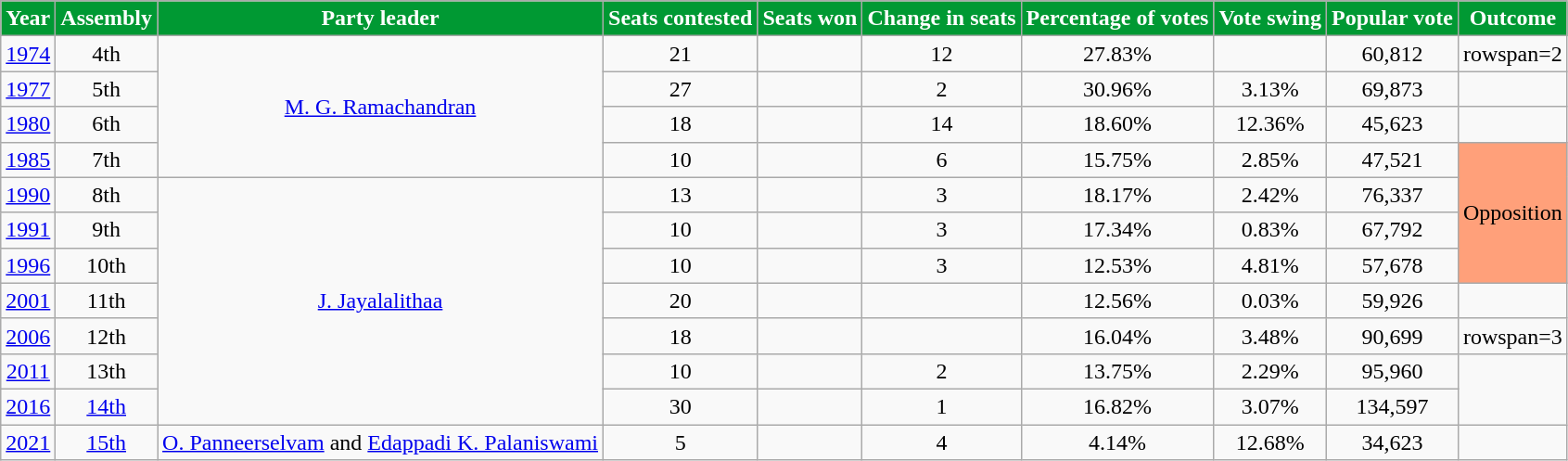<table class="wikitable sortable" style="text-align:center;">
<tr>
<th style="background-color:#009933;color:white">Year</th>
<th style="background-color:#009933;color:white">Assembly</th>
<th style="background-color:#009933;color:white">Party leader</th>
<th style="background-color:#009933;color:white">Seats contested</th>
<th style="background-color:#009933;color:white">Seats won</th>
<th style="background-color:#009933;color:white">Change in seats</th>
<th style="background-color:#009933;color:white">Percentage of votes</th>
<th style="background-color:#009933;color:white">Vote swing</th>
<th style="background-color:#009933;color:white">Popular vote</th>
<th style="background-color:#009933;color:white">Outcome</th>
</tr>
<tr>
<td><a href='#'>1974</a></td>
<td>4th</td>
<td rowspan=4><a href='#'>M. G. Ramachandran</a></td>
<td>21</td>
<td></td>
<td> 12</td>
<td>27.83%</td>
<td></td>
<td>60,812</td>
<td>rowspan=2 </td>
</tr>
<tr>
<td><a href='#'>1977</a></td>
<td>5th</td>
<td>27</td>
<td></td>
<td> 2</td>
<td>30.96%</td>
<td> 3.13%</td>
<td>69,873</td>
</tr>
<tr>
<td><a href='#'>1980</a></td>
<td>6th</td>
<td>18</td>
<td></td>
<td> 14</td>
<td>18.60%</td>
<td> 12.36%</td>
<td>45,623</td>
<td></td>
</tr>
<tr>
<td><a href='#'>1985</a></td>
<td>7th</td>
<td>10</td>
<td></td>
<td> 6</td>
<td>15.75%</td>
<td> 2.85%</td>
<td>47,521</td>
<td rowspan=4 style="background:#FFA07A;">Opposition</td>
</tr>
<tr>
<td><a href='#'>1990</a></td>
<td>8th</td>
<td rowspan=7><a href='#'>J. Jayalalithaa</a></td>
<td>13</td>
<td></td>
<td> 3</td>
<td>18.17%</td>
<td> 2.42%</td>
<td>76,337</td>
</tr>
<tr>
<td><a href='#'>1991</a></td>
<td>9th</td>
<td>10</td>
<td></td>
<td> 3</td>
<td>17.34%</td>
<td> 0.83%</td>
<td>67,792</td>
</tr>
<tr>
<td><a href='#'>1996</a></td>
<td>10th</td>
<td>10</td>
<td></td>
<td> 3</td>
<td>12.53%</td>
<td> 4.81%</td>
<td>57,678</td>
</tr>
<tr>
<td><a href='#'>2001</a></td>
<td>11th</td>
<td>20</td>
<td></td>
<td></td>
<td>12.56%</td>
<td> 0.03%</td>
<td>59,926</td>
<td></td>
</tr>
<tr>
<td><a href='#'>2006</a></td>
<td>12th</td>
<td>18</td>
<td></td>
<td></td>
<td>16.04%</td>
<td> 3.48%</td>
<td>90,699</td>
<td>rowspan=3 </td>
</tr>
<tr>
<td><a href='#'>2011</a></td>
<td>13th</td>
<td>10</td>
<td></td>
<td> 2</td>
<td>13.75%</td>
<td> 2.29%</td>
<td>95,960</td>
</tr>
<tr>
<td><a href='#'>2016</a></td>
<td><a href='#'>14th</a></td>
<td>30</td>
<td></td>
<td> 1</td>
<td>16.82%</td>
<td> 3.07%</td>
<td>134,597</td>
</tr>
<tr>
<td><a href='#'>2021</a></td>
<td><a href='#'>15th</a></td>
<td><a href='#'>O. Panneerselvam</a> and <a href='#'>Edappadi&nbsp;K.&nbsp;Palaniswami</a></td>
<td>5</td>
<td></td>
<td> 4</td>
<td>4.14%</td>
<td> 12.68%</td>
<td>34,623</td>
<td></td>
</tr>
</table>
